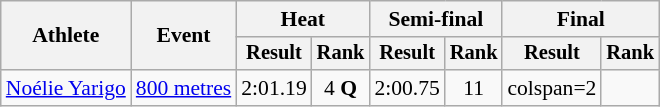<table class="wikitable" style="font-size:90%">
<tr>
<th rowspan="2">Athlete</th>
<th rowspan="2">Event</th>
<th colspan="2">Heat</th>
<th colspan="2">Semi-final</th>
<th colspan="2">Final</th>
</tr>
<tr style="font-size:95%">
<th>Result</th>
<th>Rank</th>
<th>Result</th>
<th>Rank</th>
<th>Result</th>
<th>Rank</th>
</tr>
<tr style=text-align:center>
<td style=text-align:left><a href='#'>Noélie Yarigo</a></td>
<td style=text-align:left><a href='#'>800 metres</a></td>
<td>2:01.19</td>
<td>4 <strong>Q</strong></td>
<td>2:00.75</td>
<td>11</td>
<td>colspan=2 </td>
</tr>
</table>
